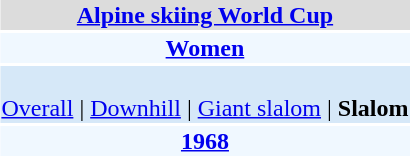<table align="right" class="toccolours" style="margin: 0 0 1em 1em;">
<tr>
<td colspan="2" align=center bgcolor=Gainsboro><strong><a href='#'>Alpine skiing World Cup</a></strong></td>
</tr>
<tr>
<td colspan="2" align=center bgcolor=AliceBlue><strong><a href='#'>Women</a></strong></td>
</tr>
<tr>
<td colspan="2" align=center bgcolor=D6E8F8><br><a href='#'>Overall</a> |
<a href='#'>Downhill</a> |
<a href='#'>Giant slalom</a> |
<strong>Slalom</strong></td>
</tr>
<tr>
<td colspan="2" align=center bgcolor=AliceBlue><strong><a href='#'>1968</a></strong></td>
</tr>
</table>
